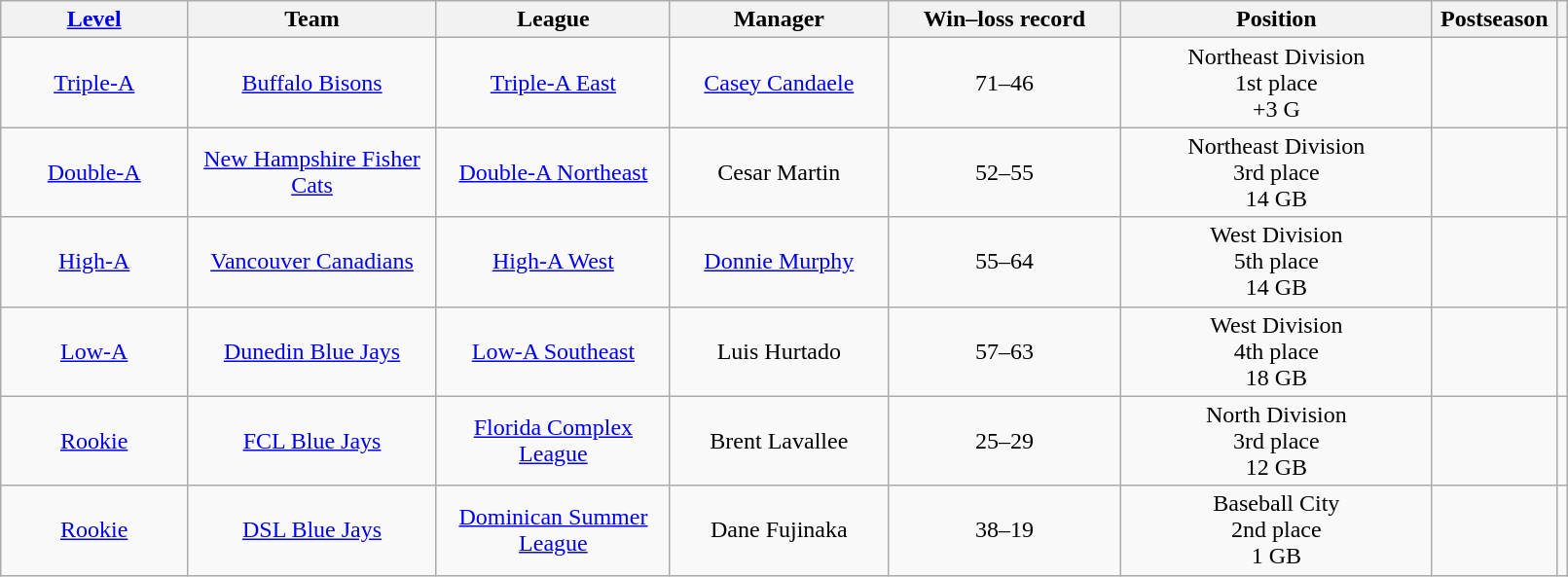<table class="wikitable" style="width:85%; text-align:center;">
<tr>
<th style="width:12%;"><a href='#'>Level</a></th>
<th style="width:16%;">Team</th>
<th style="width:15%;">League</th>
<th style="width:14%;">Manager</th>
<th style="width:15%;">Win–loss record</th>
<th style="width:20%;">Position</th>
<th style="width:20%;">Postseason</th>
<th style="width:5%;"></th>
</tr>
<tr>
<td><a href='#'>Triple-A</a></td>
<td><a href='#'>Buffalo Bisons</a></td>
<td><a href='#'>Triple-A East</a></td>
<td><a href='#'>Casey Candaele</a></td>
<td>71–46</td>
<td>Northeast Division<br>1st place<br>+3 G</td>
<td></td>
<td></td>
</tr>
<tr>
<td><a href='#'>Double-A</a></td>
<td><a href='#'>New Hampshire Fisher Cats</a></td>
<td><a href='#'>Double-A Northeast</a></td>
<td>Cesar Martin</td>
<td>52–55</td>
<td>Northeast Division<br>3rd place<br>14 GB</td>
<td></td>
<td></td>
</tr>
<tr>
<td><a href='#'>High-A</a></td>
<td><a href='#'>Vancouver Canadians</a></td>
<td><a href='#'>High-A West</a></td>
<td><a href='#'>Donnie Murphy</a></td>
<td>55–64</td>
<td>West Division<br>5th place<br>14 GB</td>
<td></td>
<td></td>
</tr>
<tr>
<td><a href='#'>Low-A</a></td>
<td><a href='#'>Dunedin Blue Jays</a></td>
<td><a href='#'>Low-A Southeast</a></td>
<td>Luis Hurtado</td>
<td>57–63</td>
<td>West Division<br>4th place<br>18 GB</td>
<td></td>
<td></td>
</tr>
<tr>
<td><a href='#'>Rookie</a></td>
<td><a href='#'>FCL Blue Jays</a></td>
<td><a href='#'>Florida Complex League</a></td>
<td>Brent Lavallee</td>
<td>25–29</td>
<td>North Division<br>3rd place<br>12 GB</td>
<td></td>
<td></td>
</tr>
<tr>
<td><a href='#'>Rookie</a></td>
<td><a href='#'>DSL Blue Jays</a></td>
<td><a href='#'>Dominican Summer League</a></td>
<td>Dane Fujinaka</td>
<td>38–19</td>
<td>Baseball City<br>2nd place<br>1 GB</td>
<td></td>
<td></td>
</tr>
</table>
